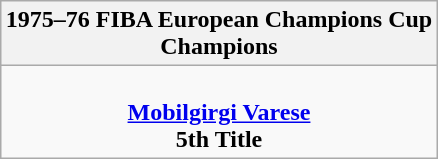<table class=wikitable style="text-align:center; margin:auto">
<tr>
<th>1975–76 FIBA European Champions Cup<br>Champions</th>
</tr>
<tr>
<td> <br> <strong><a href='#'>Mobilgirgi Varese</a></strong> <br> <strong>5th Title</strong></td>
</tr>
</table>
